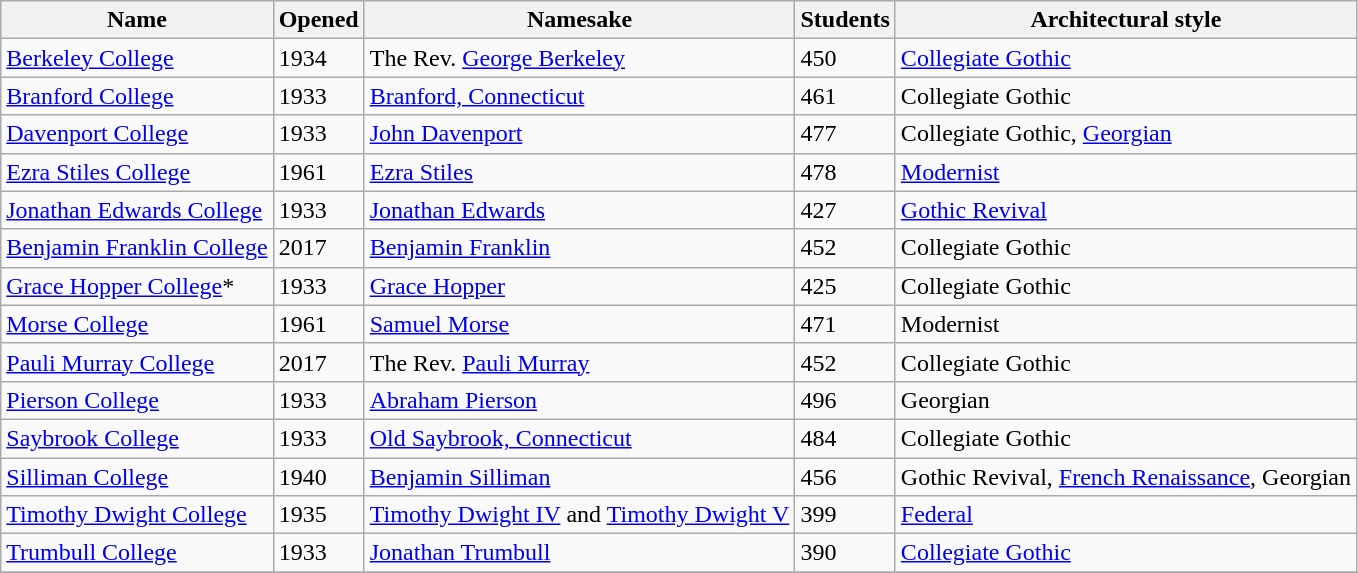<table class="wikitable sortable">
<tr>
<th>Name</th>
<th>Opened</th>
<th>Namesake</th>
<th>Students</th>
<th>Architectural style</th>
</tr>
<tr>
<td><a href='#'>Berkeley College</a></td>
<td>1934</td>
<td>The Rev. <a href='#'>George Berkeley</a></td>
<td>450</td>
<td><a href='#'>Collegiate Gothic</a></td>
</tr>
<tr>
<td><a href='#'>Branford College</a></td>
<td>1933</td>
<td><a href='#'>Branford, Connecticut</a></td>
<td>461</td>
<td>Collegiate Gothic</td>
</tr>
<tr>
<td><a href='#'>Davenport College</a></td>
<td>1933</td>
<td><a href='#'>John Davenport</a></td>
<td>477</td>
<td>Collegiate Gothic, <a href='#'>Georgian</a></td>
</tr>
<tr>
<td><a href='#'>Ezra Stiles College</a></td>
<td>1961</td>
<td><a href='#'>Ezra Stiles</a></td>
<td>478</td>
<td><a href='#'>Modernist</a></td>
</tr>
<tr>
<td><a href='#'>Jonathan Edwards College</a></td>
<td>1933</td>
<td><a href='#'>Jonathan Edwards</a></td>
<td>427</td>
<td><a href='#'>Gothic Revival</a></td>
</tr>
<tr>
<td><a href='#'>Benjamin Franklin College</a></td>
<td>2017</td>
<td><a href='#'>Benjamin Franklin</a></td>
<td>452</td>
<td>Collegiate Gothic</td>
</tr>
<tr>
<td><a href='#'>Grace Hopper College</a>*</td>
<td>1933</td>
<td><a href='#'>Grace Hopper</a></td>
<td>425</td>
<td>Collegiate Gothic</td>
</tr>
<tr>
<td><a href='#'>Morse College</a></td>
<td>1961</td>
<td><a href='#'>Samuel Morse</a></td>
<td>471</td>
<td>Modernist</td>
</tr>
<tr>
<td><a href='#'>Pauli Murray College</a></td>
<td>2017</td>
<td>The Rev. <a href='#'>Pauli Murray</a></td>
<td>452</td>
<td>Collegiate Gothic</td>
</tr>
<tr>
<td><a href='#'>Pierson College</a></td>
<td>1933</td>
<td><a href='#'>Abraham Pierson</a></td>
<td>496</td>
<td>Georgian</td>
</tr>
<tr>
<td><a href='#'>Saybrook College</a></td>
<td>1933</td>
<td><a href='#'>Old Saybrook, Connecticut</a></td>
<td>484</td>
<td>Collegiate Gothic</td>
</tr>
<tr>
<td><a href='#'>Silliman College</a></td>
<td>1940</td>
<td><a href='#'>Benjamin Silliman</a></td>
<td>456</td>
<td>Gothic Revival, <a href='#'>French Renaissance</a>, Georgian</td>
</tr>
<tr>
<td><a href='#'>Timothy Dwight College</a></td>
<td>1935</td>
<td><a href='#'>Timothy Dwight IV</a> and <a href='#'>Timothy Dwight V</a></td>
<td>399</td>
<td><a href='#'>Federal</a></td>
</tr>
<tr>
<td><a href='#'>Trumbull College</a></td>
<td>1933</td>
<td><a href='#'>Jonathan Trumbull</a></td>
<td>390</td>
<td><a href='#'>Collegiate Gothic</a></td>
</tr>
<tr>
</tr>
</table>
